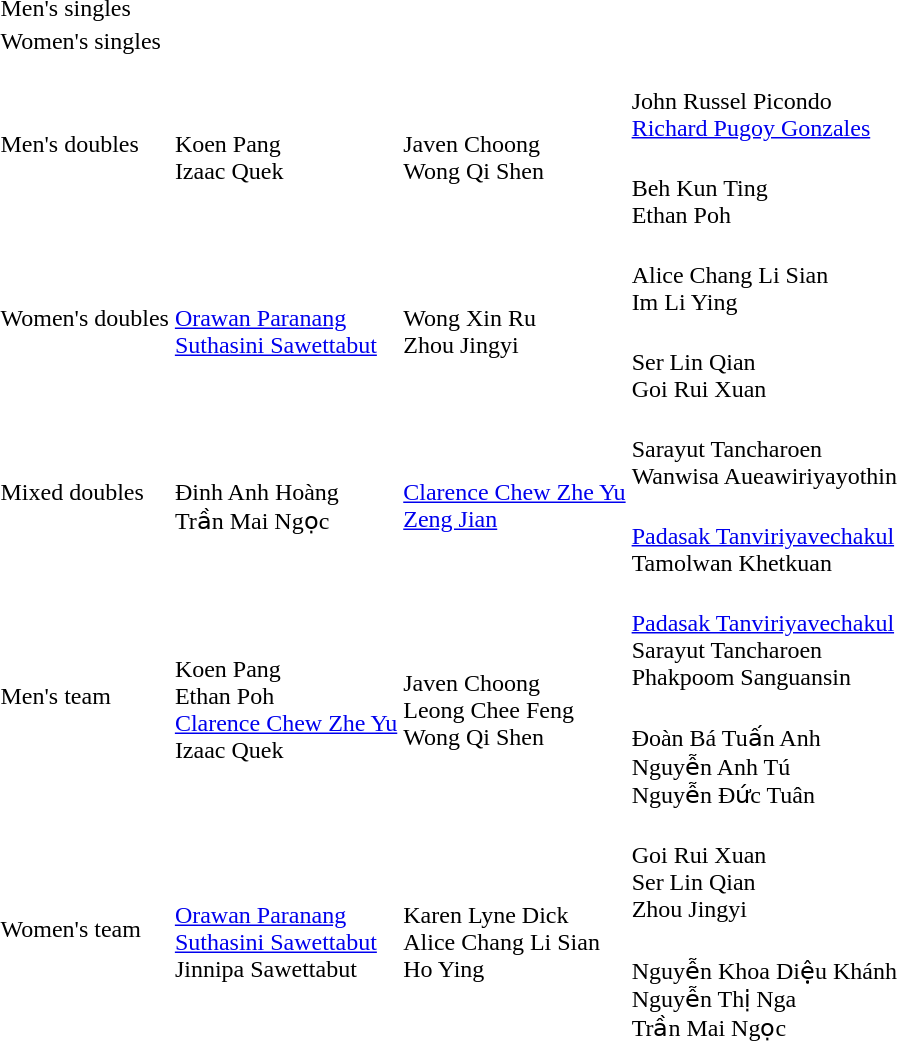<table>
<tr>
<td rowspan=2>Men's singles</td>
<td rowspan=2></td>
<td rowspan=2></td>
<td></td>
</tr>
<tr>
<td></td>
</tr>
<tr>
<td rowspan=2>Women's singles</td>
<td rowspan=2></td>
<td rowspan=2></td>
<td></td>
</tr>
<tr>
<td></td>
</tr>
<tr>
<td rowspan=2>Men's doubles</td>
<td rowspan=2><br>Koen Pang<br>Izaac Quek</td>
<td rowspan=2><br>Javen Choong<br>Wong Qi Shen</td>
<td><br>John Russel Picondo<br><a href='#'>Richard Pugoy Gonzales</a></td>
</tr>
<tr>
<td><br>Beh Kun Ting<br>Ethan Poh</td>
</tr>
<tr>
<td rowspan=2>Women's doubles</td>
<td rowspan=2><br><a href='#'>Orawan Paranang</a><br><a href='#'>Suthasini Sawettabut</a></td>
<td rowspan=2><br>Wong Xin Ru<br>Zhou Jingyi</td>
<td><br>Alice Chang Li Sian<br>Im Li Ying</td>
</tr>
<tr>
<td><br>Ser Lin Qian<br>Goi Rui Xuan</td>
</tr>
<tr>
<td rowspan=2>Mixed doubles</td>
<td rowspan=2><br>Đinh Anh Hoàng<br>Trần Mai Ngọc</td>
<td rowspan=2><br><a href='#'>Clarence Chew Zhe Yu</a><br><a href='#'>Zeng Jian</a></td>
<td><br>Sarayut Tancharoen<br>Wanwisa Aueawiriyayothin</td>
</tr>
<tr>
<td><br><a href='#'>Padasak Tanviriyavechakul</a><br>Tamolwan Khetkuan</td>
</tr>
<tr>
<td rowspan=2>Men's team</td>
<td rowspan=2><br>Koen Pang<br>Ethan Poh<br><a href='#'>Clarence Chew Zhe Yu</a><br>Izaac Quek</td>
<td rowspan=2><br>Javen Choong<br>Leong Chee Feng<br>Wong Qi Shen</td>
<td><br><a href='#'>Padasak Tanviriyavechakul</a><br>Sarayut Tancharoen<br>Phakpoom Sanguansin</td>
</tr>
<tr>
<td><br>Đoàn Bá Tuấn Anh<br>Nguyễn Anh Tú<br>Nguyễn Đức Tuân</td>
</tr>
<tr>
<td rowspan=2>Women's team</td>
<td rowspan=2><br><a href='#'>Orawan Paranang</a><br><a href='#'>Suthasini Sawettabut</a><br>Jinnipa Sawettabut</td>
<td rowspan=2><br>Karen Lyne Dick<br>Alice Chang Li Sian<br>Ho Ying</td>
<td><br>Goi Rui Xuan<br>Ser Lin Qian<br>Zhou Jingyi</td>
</tr>
<tr>
<td><br>Nguyễn Khoa Diệu Khánh<br>Nguyễn Thị Nga<br>Trần Mai Ngọc</td>
</tr>
</table>
